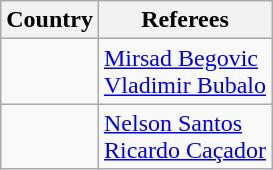<table class="wikitable">
<tr>
<th>Country</th>
<th>Referees</th>
</tr>
<tr>
<td></td>
<td><a href='#'>Mirsad Begovic</a><br><a href='#'>Vladimir Bubalo</a></td>
</tr>
<tr>
<td></td>
<td><a href='#'>Nelson Santos</a><br><a href='#'>Ricardo Caçador</a></td>
</tr>
</table>
